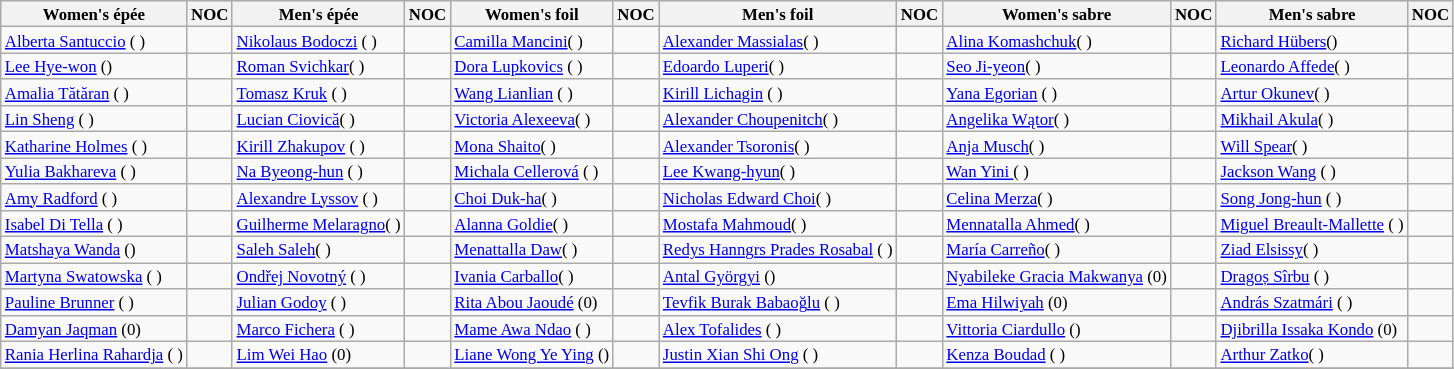<table class=wikitable style="font-size: 70%;">
<tr>
<th>Women's épée</th>
<th>NOC</th>
<th>Men's épée</th>
<th>NOC</th>
<th>Women's foil</th>
<th>NOC</th>
<th>Men's foil</th>
<th>NOC</th>
<th>Women's sabre</th>
<th>NOC</th>
<th>Men's sabre</th>
<th>NOC</th>
</tr>
<tr>
<td><a href='#'>Alberta Santuccio</a> ( )</td>
<td></td>
<td><a href='#'>Nikolaus Bodoczi</a> ( )</td>
<td></td>
<td><a href='#'>Camilla Mancini</a>( )</td>
<td></td>
<td><a href='#'>Alexander Massialas</a>( )</td>
<td></td>
<td><a href='#'>Alina Komashchuk</a>( )</td>
<td></td>
<td><a href='#'>Richard Hübers</a>()</td>
<td></td>
</tr>
<tr>
<td><a href='#'>Lee Hye-won</a> ()</td>
<td></td>
<td><a href='#'>Roman Svichkar</a>( )</td>
<td></td>
<td><a href='#'>Dora Lupkovics</a> ( )</td>
<td></td>
<td><a href='#'>Edoardo Luperi</a>( )</td>
<td></td>
<td><a href='#'>Seo Ji-yeon</a>( )</td>
<td></td>
<td><a href='#'>Leonardo Affede</a>( )</td>
<td></td>
</tr>
<tr>
<td><a href='#'>Amalia Tătăran</a> ( )</td>
<td></td>
<td><a href='#'>Tomasz Kruk</a> ( )</td>
<td></td>
<td><a href='#'>Wang Lianlian</a> ( )</td>
<td></td>
<td><a href='#'>Kirill Lichagin</a> ( )</td>
<td></td>
<td><a href='#'>Yana Egorian</a> ( )</td>
<td></td>
<td><a href='#'>Artur Okunev</a>( )</td>
<td></td>
</tr>
<tr>
<td><a href='#'>Lin Sheng</a> ( )</td>
<td></td>
<td><a href='#'>Lucian Ciovică</a>( )</td>
<td></td>
<td><a href='#'>Victoria Alexeeva</a>( )</td>
<td></td>
<td><a href='#'>Alexander Choupenitch</a>( )</td>
<td></td>
<td><a href='#'>Angelika Wątor</a>( )</td>
<td></td>
<td><a href='#'>Mikhail Akula</a>( )</td>
<td></td>
</tr>
<tr>
<td><a href='#'>Katharine Holmes</a> ( )</td>
<td></td>
<td><a href='#'>Kirill Zhakupov</a> ( )</td>
<td></td>
<td><a href='#'>Mona Shaito</a>( )</td>
<td></td>
<td><a href='#'>Alexander Tsoronis</a>( )</td>
<td></td>
<td><a href='#'>Anja Musch</a>( )</td>
<td></td>
<td><a href='#'>Will Spear</a>( )</td>
<td></td>
</tr>
<tr>
<td><a href='#'>Yulia Bakhareva</a> ( )</td>
<td></td>
<td><a href='#'>Na Byeong-hun</a> ( )</td>
<td></td>
<td><a href='#'>Michala Cellerová</a> ( )</td>
<td></td>
<td><a href='#'>Lee Kwang-hyun</a>( )</td>
<td></td>
<td><a href='#'>Wan Yini </a>( )</td>
<td></td>
<td><a href='#'>Jackson Wang</a> ( )</td>
<td></td>
</tr>
<tr>
<td><a href='#'>Amy Radford</a> ( )</td>
<td></td>
<td><a href='#'>Alexandre Lyssov</a> ( )</td>
<td></td>
<td><a href='#'>Choi Duk-ha</a>( )</td>
<td></td>
<td><a href='#'>Nicholas Edward Choi</a>( )</td>
<td></td>
<td><a href='#'>Celina Merza</a>( )</td>
<td></td>
<td><a href='#'>Song Jong-hun</a> ( )</td>
<td></td>
</tr>
<tr>
<td><a href='#'>Isabel Di Tella</a> ( )</td>
<td></td>
<td><a href='#'>Guilherme Melaragno</a>( )</td>
<td></td>
<td><a href='#'>Alanna Goldie</a>( )</td>
<td></td>
<td><a href='#'>Mostafa Mahmoud</a>( )</td>
<td></td>
<td><a href='#'>Mennatalla Ahmed</a>( )</td>
<td></td>
<td><a href='#'>Miguel Breault-Mallette</a> ( )</td>
<td></td>
</tr>
<tr>
<td><a href='#'>Matshaya Wanda</a> ()</td>
<td></td>
<td><a href='#'>Saleh Saleh</a>( )</td>
<td></td>
<td><a href='#'>Menattalla Daw</a>( )</td>
<td></td>
<td><a href='#'>Redys Hanngrs Prades Rosabal</a> ( )</td>
<td></td>
<td><a href='#'>María Carreño</a>( )</td>
<td></td>
<td><a href='#'>Ziad Elsissy</a>( )</td>
<td></td>
</tr>
<tr>
<td><a href='#'>Martyna Swatowska</a> ( )</td>
<td></td>
<td><a href='#'>Ondřej Novotný</a> ( )</td>
<td></td>
<td><a href='#'>Ivania Carballo</a>( )</td>
<td></td>
<td><a href='#'>Antal Györgyi</a> ()</td>
<td></td>
<td><a href='#'>Nyabileke Gracia Makwanya</a> (0)</td>
<td></td>
<td><a href='#'>Dragoș Sîrbu</a> ( )</td>
<td></td>
</tr>
<tr>
<td><a href='#'>Pauline Brunner</a> ( )</td>
<td></td>
<td><a href='#'>Julian Godoy</a> ( )</td>
<td></td>
<td><a href='#'>Rita Abou Jaoudé</a> (0)</td>
<td></td>
<td><a href='#'>Tevfik Burak Babaoğlu</a> ( )</td>
<td></td>
<td><a href='#'>Ema Hilwiyah</a> (0)</td>
<td></td>
<td><a href='#'>András Szatmári</a> ( )</td>
<td></td>
</tr>
<tr>
<td><a href='#'>Damyan Jaqman</a> (0)</td>
<td></td>
<td><a href='#'>Marco Fichera</a> ( )</td>
<td></td>
<td><a href='#'>Mame Awa Ndao</a> ( )</td>
<td></td>
<td><a href='#'>Alex Tofalides</a> ( )</td>
<td></td>
<td><a href='#'>Vittoria Ciardullo</a> ()</td>
<td></td>
<td><a href='#'>Djibrilla Issaka Kondo</a> (0)</td>
<td></td>
</tr>
<tr>
<td><a href='#'>Rania Herlina Rahardja</a> ( )</td>
<td></td>
<td><a href='#'>Lim Wei Hao</a> (0)</td>
<td></td>
<td><a href='#'>Liane Wong Ye Ying</a> ()</td>
<td></td>
<td><a href='#'>Justin Xian Shi Ong</a> ( )</td>
<td></td>
<td><a href='#'>Kenza Boudad</a> ( )</td>
<td></td>
<td><a href='#'>Arthur Zatko</a>( )</td>
<td></td>
</tr>
<tr>
</tr>
</table>
